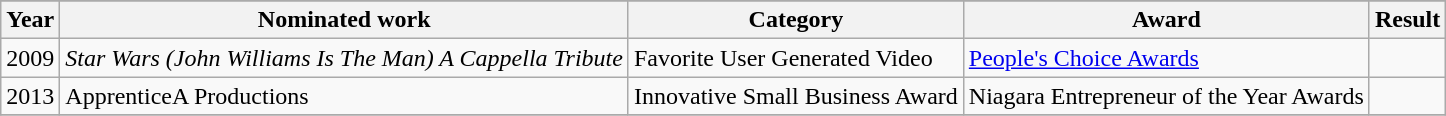<table class="wikitable">
<tr bgcolor="#CCCCCC">
</tr>
<tr>
<th>Year</th>
<th>Nominated work</th>
<th>Category</th>
<th>Award</th>
<th>Result</th>
</tr>
<tr>
<td>2009</td>
<td><em>Star Wars (John Williams Is The Man) A Cappella Tribute</em></td>
<td>Favorite User Generated Video</td>
<td><a href='#'>People's Choice Awards</a></td>
<td></td>
</tr>
<tr>
<td>2013</td>
<td>ApprenticeA Productions</td>
<td>Innovative Small Business Award</td>
<td>Niagara Entrepreneur of the Year Awards</td>
<td></td>
</tr>
<tr>
</tr>
</table>
